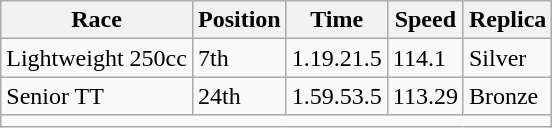<table class="wikitable">
<tr>
<th>Race</th>
<th>Position</th>
<th>Time</th>
<th>Speed</th>
<th>Replica</th>
</tr>
<tr>
<td>Lightweight 250cc</td>
<td>7th</td>
<td>1.19.21.5</td>
<td>114.1</td>
<td>Silver</td>
</tr>
<tr>
<td>Senior TT</td>
<td>24th</td>
<td>1.59.53.5</td>
<td>113.29</td>
<td>Bronze</td>
</tr>
<tr>
<td colspan=5></td>
</tr>
</table>
